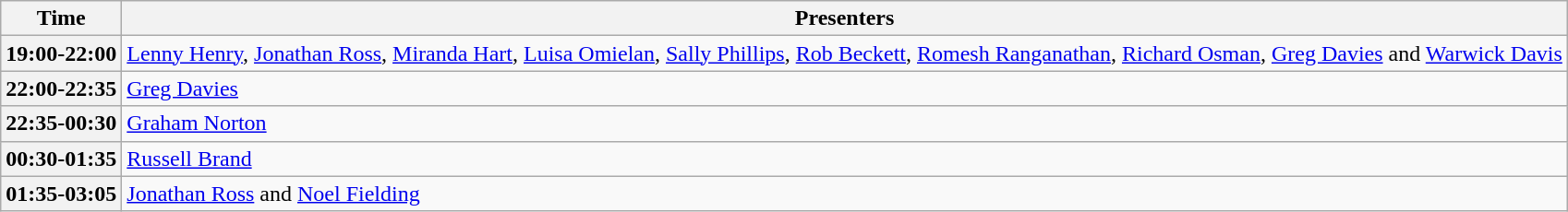<table class="wikitable">
<tr>
<th>Time</th>
<th>Presenters</th>
</tr>
<tr>
<th>19:00-22:00</th>
<td><a href='#'>Lenny Henry</a>, <a href='#'>Jonathan Ross</a>, <a href='#'>Miranda Hart</a>, <a href='#'>Luisa Omielan</a>, <a href='#'>Sally Phillips</a>, <a href='#'>Rob Beckett</a>, <a href='#'>Romesh Ranganathan</a>, <a href='#'>Richard Osman</a>, <a href='#'>Greg Davies</a> and <a href='#'>Warwick Davis</a></td>
</tr>
<tr>
<th>22:00-22:35</th>
<td><a href='#'>Greg Davies</a></td>
</tr>
<tr>
<th>22:35-00:30</th>
<td><a href='#'>Graham Norton</a></td>
</tr>
<tr>
<th>00:30-01:35</th>
<td><a href='#'>Russell Brand</a></td>
</tr>
<tr>
<th>01:35-03:05</th>
<td><a href='#'>Jonathan Ross</a> and <a href='#'>Noel Fielding</a></td>
</tr>
</table>
